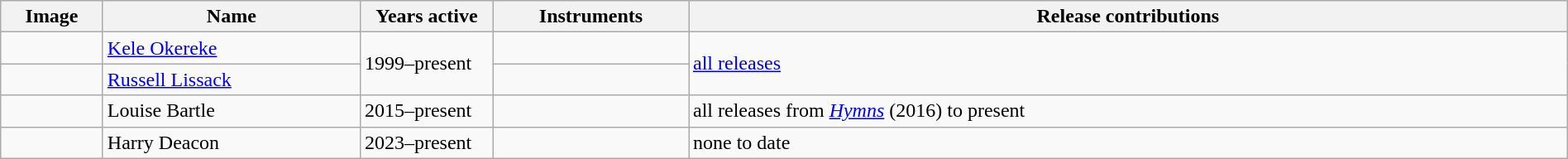<table class="wikitable" border="1" width="100%">
<tr>
<th width="75">Image</th>
<th width="200">Name</th>
<th width="100">Years active</th>
<th width="150">Instruments</th>
<th>Release contributions</th>
</tr>
<tr>
<td></td>
<td><a href='#'>Kele Okereke</a></td>
<td rowspan="2">1999–present</td>
<td></td>
<td rowspan="2"><a href='#'>all releases</a></td>
</tr>
<tr>
<td></td>
<td><a href='#'>Russell Lissack</a></td>
<td></td>
</tr>
<tr>
<td></td>
<td>Louise Bartle</td>
<td>2015–present</td>
<td></td>
<td>all releases from <em><a href='#'>Hymns</a></em> (2016) to present</td>
</tr>
<tr>
<td></td>
<td>Harry Deacon</td>
<td>2023–present</td>
<td></td>
<td>none to date</td>
</tr>
</table>
